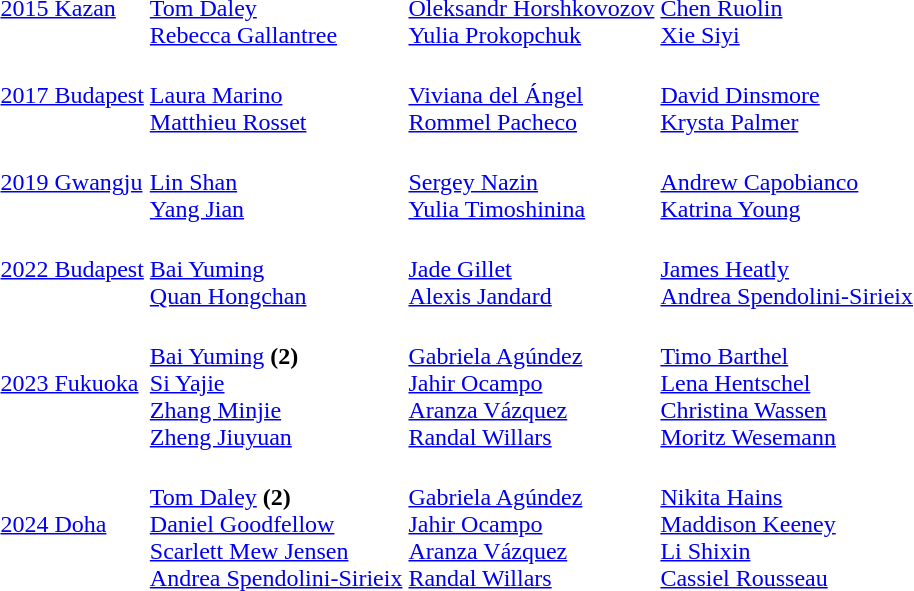<table>
<tr>
<td><a href='#'>2015 Kazan</a><br></td>
<td><br><a href='#'>Tom Daley</a><br><a href='#'>Rebecca Gallantree</a></td>
<td><br><a href='#'>Oleksandr Horshkovozov</a><br><a href='#'>Yulia Prokopchuk</a></td>
<td><br><a href='#'>Chen Ruolin</a><br><a href='#'>Xie Siyi</a></td>
</tr>
<tr>
<td><a href='#'>2017 Budapest</a><br></td>
<td><br><a href='#'>Laura Marino</a><br><a href='#'>Matthieu Rosset</a></td>
<td><br><a href='#'>Viviana del Ángel</a><br><a href='#'>Rommel Pacheco</a></td>
<td><br><a href='#'>David Dinsmore</a><br><a href='#'>Krysta Palmer</a></td>
</tr>
<tr>
<td><a href='#'>2019 Gwangju</a><br></td>
<td><br><a href='#'>Lin Shan</a><br><a href='#'>Yang Jian</a></td>
<td><br><a href='#'>Sergey Nazin</a><br><a href='#'>Yulia Timoshinina</a></td>
<td><br><a href='#'>Andrew Capobianco</a><br><a href='#'>Katrina Young</a></td>
</tr>
<tr>
<td><a href='#'>2022 Budapest</a><br></td>
<td><br><a href='#'>Bai Yuming</a><br><a href='#'>Quan Hongchan</a></td>
<td><br><a href='#'>Jade Gillet</a><br><a href='#'>Alexis Jandard</a></td>
<td><br><a href='#'>James Heatly</a><br><a href='#'>Andrea Spendolini-Sirieix</a></td>
</tr>
<tr>
<td><a href='#'>2023 Fukuoka</a><br></td>
<td><br><a href='#'>Bai Yuming</a> <strong>(2)</strong><br><a href='#'>Si Yajie</a><br><a href='#'>Zhang Minjie</a><br><a href='#'>Zheng Jiuyuan</a></td>
<td><br><a href='#'>Gabriela Agúndez</a><br><a href='#'>Jahir Ocampo</a><br><a href='#'>Aranza Vázquez</a><br><a href='#'>Randal Willars</a></td>
<td><br><a href='#'>Timo Barthel</a><br><a href='#'>Lena Hentschel</a><br><a href='#'>Christina Wassen</a><br><a href='#'>Moritz Wesemann</a></td>
</tr>
<tr>
<td><a href='#'>2024 Doha</a><br></td>
<td><br><a href='#'>Tom Daley</a> <strong>(2)</strong><br><a href='#'>Daniel Goodfellow</a><br><a href='#'>Scarlett Mew Jensen</a><br><a href='#'>Andrea Spendolini-Sirieix</a></td>
<td><br><a href='#'>Gabriela Agúndez</a><br><a href='#'>Jahir Ocampo</a><br><a href='#'>Aranza Vázquez</a><br><a href='#'>Randal Willars</a></td>
<td><br><a href='#'>Nikita Hains</a><br><a href='#'>Maddison Keeney</a><br><a href='#'>Li Shixin</a><br><a href='#'>Cassiel Rousseau</a></td>
</tr>
</table>
